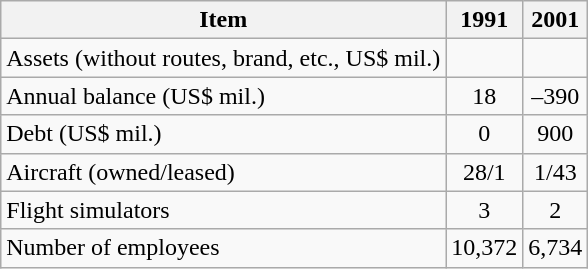<table class="wikitable toccolours floatright">
<tr>
<th>Item</th>
<th>1991</th>
<th>2001</th>
</tr>
<tr>
<td>Assets (without routes, brand, etc., US$ mil.)</td>
<td align=center></td>
<td></td>
</tr>
<tr>
<td>Annual balance (US$ mil.)</td>
<td align=center>18</td>
<td align=center>–390</td>
</tr>
<tr>
<td>Debt (US$ mil.)</td>
<td align=center>0</td>
<td align=center>900</td>
</tr>
<tr>
<td>Aircraft (owned/leased)</td>
<td align=center>28/1</td>
<td align=center>1/43</td>
</tr>
<tr>
<td>Flight simulators</td>
<td align=center>3</td>
<td align=center>2</td>
</tr>
<tr>
<td>Number of employees</td>
<td align=center>10,372</td>
<td align=center>6,734</td>
</tr>
</table>
